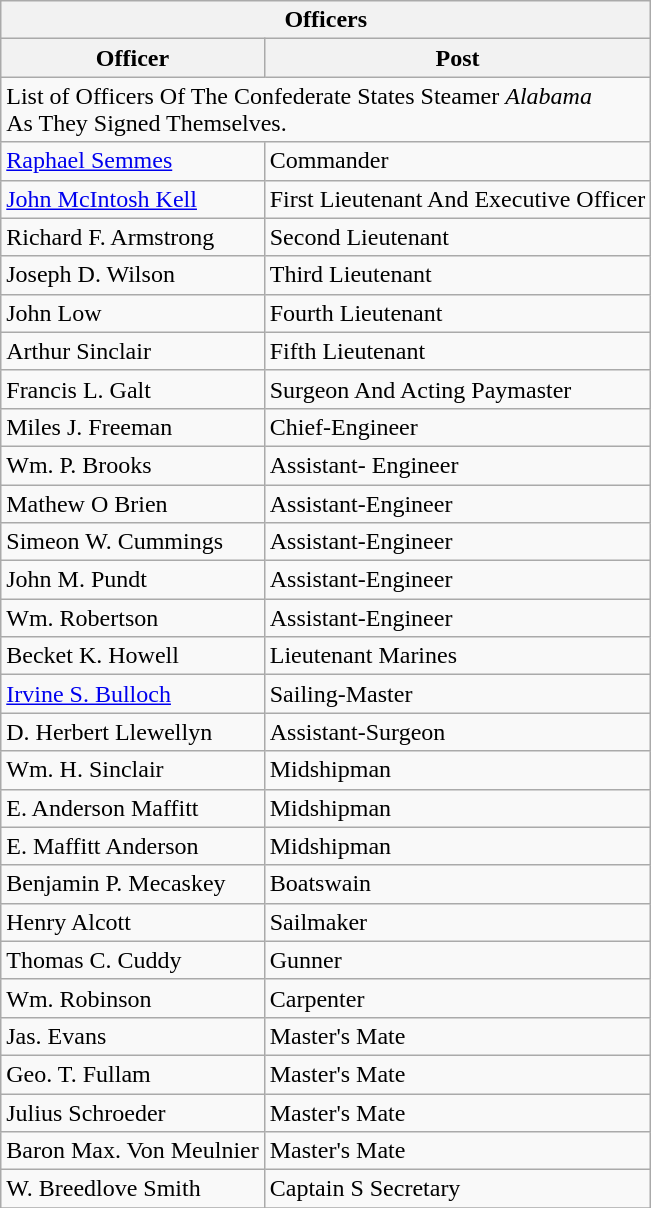<table class="wikitable">
<tr>
<th Colspan = "2">Officers</th>
</tr>
<tr>
<th>Officer</th>
<th>Post</th>
</tr>
<tr>
<td Colspan="2">List of Officers Of The Confederate States Steamer <em>Alabama</em><br>As They Signed Themselves.</td>
</tr>
<tr>
<td><a href='#'>Raphael Semmes</a></td>
<td>Commander</td>
</tr>
<tr>
<td><a href='#'>John McIntosh Kell</a></td>
<td>First Lieutenant And Executive Officer</td>
</tr>
<tr>
<td>Richard F. Armstrong</td>
<td>Second Lieutenant</td>
</tr>
<tr>
<td>Joseph D. Wilson</td>
<td>Third Lieutenant</td>
</tr>
<tr>
<td>John Low</td>
<td>Fourth Lieutenant</td>
</tr>
<tr>
<td>Arthur Sinclair</td>
<td>Fifth Lieutenant</td>
</tr>
<tr>
<td>Francis L. Galt</td>
<td>Surgeon And Acting Paymaster</td>
</tr>
<tr>
<td>Miles J. Freeman</td>
<td>Chief-Engineer</td>
</tr>
<tr>
<td>Wm. P. Brooks</td>
<td>Assistant- Engineer</td>
</tr>
<tr>
<td>Mathew O Brien</td>
<td>Assistant-Engineer</td>
</tr>
<tr>
<td>Simeon W. Cummings</td>
<td>Assistant-Engineer</td>
</tr>
<tr>
<td>John M. Pundt</td>
<td>Assistant-Engineer</td>
</tr>
<tr>
<td>Wm. Robertson</td>
<td>Assistant-Engineer</td>
</tr>
<tr>
<td>Becket K. Howell</td>
<td>Lieutenant Marines</td>
</tr>
<tr>
<td><a href='#'>Irvine S. Bulloch</a></td>
<td>Sailing-Master</td>
</tr>
<tr>
<td>D. Herbert Llewellyn</td>
<td>Assistant-Surgeon</td>
</tr>
<tr>
<td>Wm. H. Sinclair</td>
<td>Midshipman</td>
</tr>
<tr>
<td>E. Anderson Maffitt</td>
<td>Midshipman</td>
</tr>
<tr>
<td>E. Maffitt Anderson</td>
<td>Midshipman</td>
</tr>
<tr>
<td>Benjamin P. Mecaskey</td>
<td>Boatswain</td>
</tr>
<tr>
<td>Henry Alcott</td>
<td>Sailmaker</td>
</tr>
<tr>
<td>Thomas C. Cuddy</td>
<td>Gunner</td>
</tr>
<tr>
<td>Wm. Robinson</td>
<td>Carpenter</td>
</tr>
<tr>
<td>Jas. Evans</td>
<td>Master's Mate</td>
</tr>
<tr>
<td>Geo. T. Fullam</td>
<td>Master's Mate</td>
</tr>
<tr>
<td>Julius Schroeder</td>
<td>Master's Mate</td>
</tr>
<tr>
<td>Baron Max. Von Meulnier</td>
<td>Master's Mate</td>
</tr>
<tr>
<td>W. Breedlove Smith</td>
<td>Captain S Secretary</td>
</tr>
<tr>
</tr>
</table>
